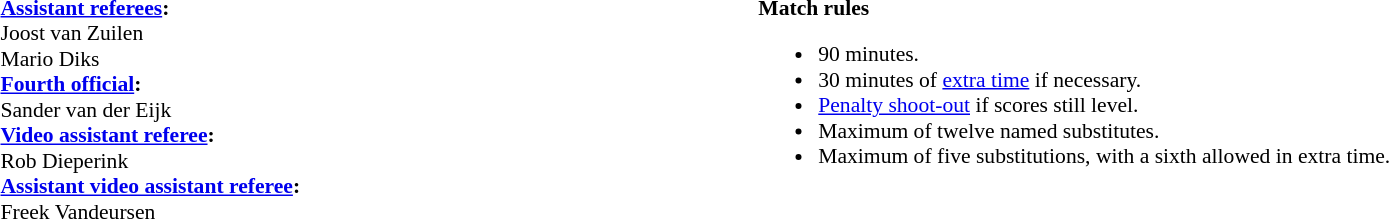<table style="width:100%; font-size:90%;">
<tr>
<td style="width:40%; vertical-align:top;"><br><strong><a href='#'>Assistant referees</a>:</strong>
<br>Joost van Zuilen
<br>Mario Diks
<br><strong><a href='#'>Fourth official</a>:</strong>
<br>Sander van der Eijk
<br><strong><a href='#'>Video assistant referee</a>:</strong>
<br>Rob Dieperink
<br><strong><a href='#'>Assistant video assistant referee</a>:</strong>
<br>Freek Vandeursen</td>
<td style="width:60%; vertical-align:top;"><br><strong>Match rules</strong><ul><li>90 minutes.</li><li>30 minutes of <a href='#'>extra time</a> if necessary.</li><li><a href='#'>Penalty shoot-out</a> if scores still level.</li><li>Maximum of twelve named substitutes.</li><li>Maximum of five substitutions, with a sixth allowed in extra time.</li></ul></td>
</tr>
</table>
